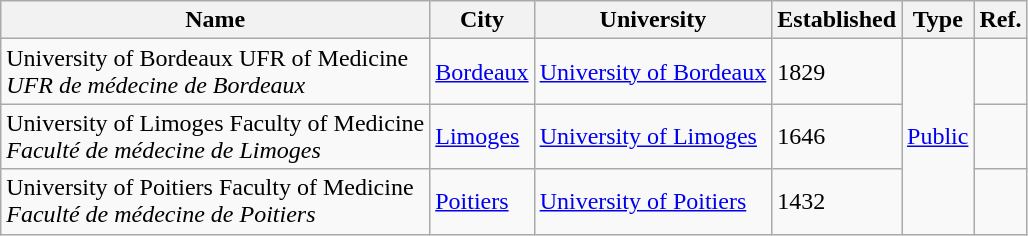<table class="wikitable">
<tr>
<th>Name</th>
<th>City</th>
<th>University</th>
<th>Established</th>
<th>Type</th>
<th>Ref.</th>
</tr>
<tr>
<td>University of Bordeaux UFR of Medicine<br><em>UFR de médecine de Bordeaux</em></td>
<td><a href='#'>Bordeaux</a></td>
<td><a href='#'>University of Bordeaux</a></td>
<td>1829</td>
<td rowspan="3"><a href='#'>Public</a></td>
<td></td>
</tr>
<tr>
<td>University of Limoges Faculty of Medicine<br><em>Faculté de médecine de Limoges</em></td>
<td><a href='#'>Limoges</a></td>
<td><a href='#'>University of Limoges</a></td>
<td>1646</td>
<td></td>
</tr>
<tr>
<td>University of Poitiers Faculty of Medicine<br><em>Faculté de médecine de Poitiers</em></td>
<td><a href='#'>Poitiers</a></td>
<td><a href='#'>University of Poitiers</a></td>
<td>1432</td>
<td></td>
</tr>
</table>
